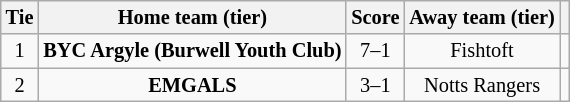<table class="wikitable" style="text-align:center; font-size:85%">
<tr>
<th>Tie</th>
<th>Home team (tier)</th>
<th>Score</th>
<th>Away team (tier)</th>
<th></th>
</tr>
<tr>
<td align="center">1</td>
<td><strong>BYC Argyle (Burwell Youth Club)</strong></td>
<td align="center">7–1</td>
<td>Fishtoft</td>
<td></td>
</tr>
<tr>
<td align="center">2</td>
<td><strong>EMGALS</strong></td>
<td align="center">3–1</td>
<td>Notts Rangers</td>
<td></td>
</tr>
</table>
